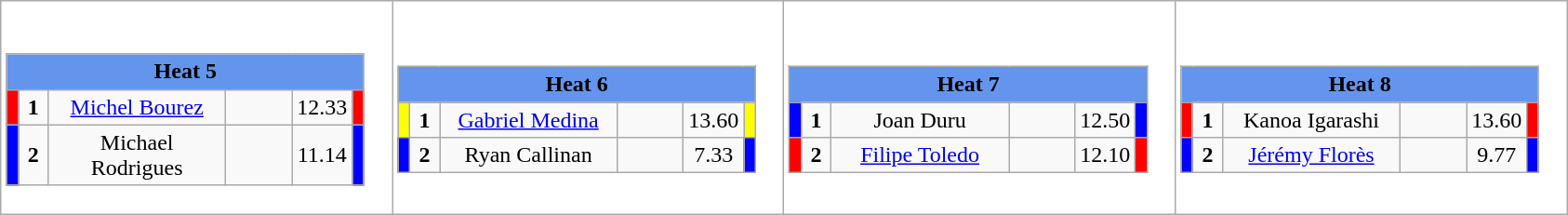<table class="wikitable" style="background:#fff;">
<tr>
<td><div><br><table class="wikitable">
<tr>
<td colspan="6" style="text-align:center; background:#6495ed;"><strong>Heat 5</strong></td>
</tr>
<tr>
<td style="width:01px; background: #f00;"></td>
<td style="width:14px; text-align:center;"><strong>1</strong></td>
<td style="width:120px; text-align:center;"><a href='#'>Michel Bourez</a></td>
<td style="width:40px; text-align:center;"></td>
<td style="width:20px; text-align:center;">12.33</td>
<td style="width:01px; background: #f00;"></td>
</tr>
<tr>
<td style="width:01px; background: #00f;"></td>
<td style="width:14px; text-align:center;"><strong>2</strong></td>
<td style="width:120px; text-align:center;">Michael Rodrigues</td>
<td style="width:40px; text-align:center;"></td>
<td style="width:20px; text-align:center;">11.14</td>
<td style="width:01px; background: #00f;"></td>
</tr>
</table>
</div></td>
<td><div><br><table class="wikitable">
<tr>
<td colspan="6" style="text-align:center; background:#6495ed;"><strong>Heat 6</strong></td>
</tr>
<tr>
<td style="width:01px; background: #ff0;"></td>
<td style="width:14px; text-align:center;"><strong>1</strong></td>
<td style="width:120px; text-align:center;"><a href='#'>Gabriel Medina</a></td>
<td style="width:40px; text-align:center;"></td>
<td style="width:20px; text-align:center;">13.60</td>
<td style="width:01px; background: #ff0;"></td>
</tr>
<tr>
<td style="width:01px; background: #00f;"></td>
<td style="width:14px; text-align:center;"><strong>2</strong></td>
<td style="width:120px; text-align:center;">Ryan Callinan</td>
<td style="width:40px; text-align:center;"></td>
<td style="width:20px; text-align:center;">7.33</td>
<td style="width:01px; background: #00f;"></td>
</tr>
</table>
</div></td>
<td><div><br><table class="wikitable">
<tr>
<td colspan="6" style="text-align:center; background:#6495ed;"><strong>Heat 7</strong></td>
</tr>
<tr>
<td style="width:01px; background: #00f;"></td>
<td style="width:14px; text-align:center;"><strong>1</strong></td>
<td style="width:120px; text-align:center;">Joan Duru</td>
<td style="width:40px; text-align:center;"></td>
<td style="width:20px; text-align:center;">12.50</td>
<td style="width:01px; background: #00f;"></td>
</tr>
<tr>
<td style="width:01px; background: #f00;"></td>
<td style="width:14px; text-align:center;"><strong>2</strong></td>
<td style="width:120px; text-align:center;"><a href='#'>Filipe Toledo</a></td>
<td style="width:40px; text-align:center;"></td>
<td style="width:20px; text-align:center;">12.10</td>
<td style="width:01px; background: #f00;"></td>
</tr>
</table>
</div></td>
<td><div><br><table class="wikitable">
<tr>
<td colspan="6" style="text-align:center; background:#6495ed;"><strong>Heat 8</strong></td>
</tr>
<tr>
<td style="width:01px; background: #f00;"></td>
<td style="width:14px; text-align:center;"><strong>1</strong></td>
<td style="width:120px; text-align:center;">Kanoa Igarashi</td>
<td style="width:40px; text-align:center;"></td>
<td style="width:20px; text-align:center;">13.60</td>
<td style="width:01px; background: #f00;"></td>
</tr>
<tr>
<td style="width:01px; background: #00f;"></td>
<td style="width:14px; text-align:center;"><strong>2</strong></td>
<td style="width:120px; text-align:center;"><a href='#'>Jérémy Florès</a></td>
<td style="width:40px; text-align:center;"></td>
<td style="width:20px; text-align:center;">9.77</td>
<td style="width:01px; background: #00f;"></td>
</tr>
</table>
</div></td>
</tr>
</table>
